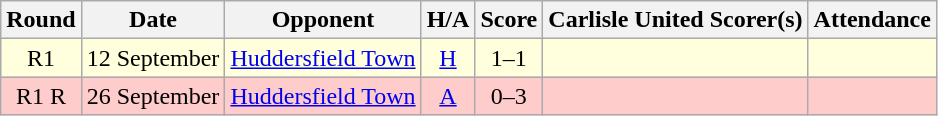<table class="wikitable" style="text-align:center">
<tr>
<th>Round</th>
<th>Date</th>
<th>Opponent</th>
<th>H/A</th>
<th>Score</th>
<th>Carlisle United Scorer(s)</th>
<th>Attendance</th>
</tr>
<tr bgcolor=#ffffdd>
<td>R1</td>
<td align=left>12 September</td>
<td align=left><a href='#'>Huddersfield Town</a></td>
<td><a href='#'>H</a></td>
<td>1–1</td>
<td align=left></td>
<td></td>
</tr>
<tr bgcolor=#FFCCCC>
<td>R1 R</td>
<td align=left>26 September</td>
<td align=left><a href='#'>Huddersfield Town</a></td>
<td><a href='#'>A</a></td>
<td>0–3</td>
<td align=left></td>
<td></td>
</tr>
</table>
